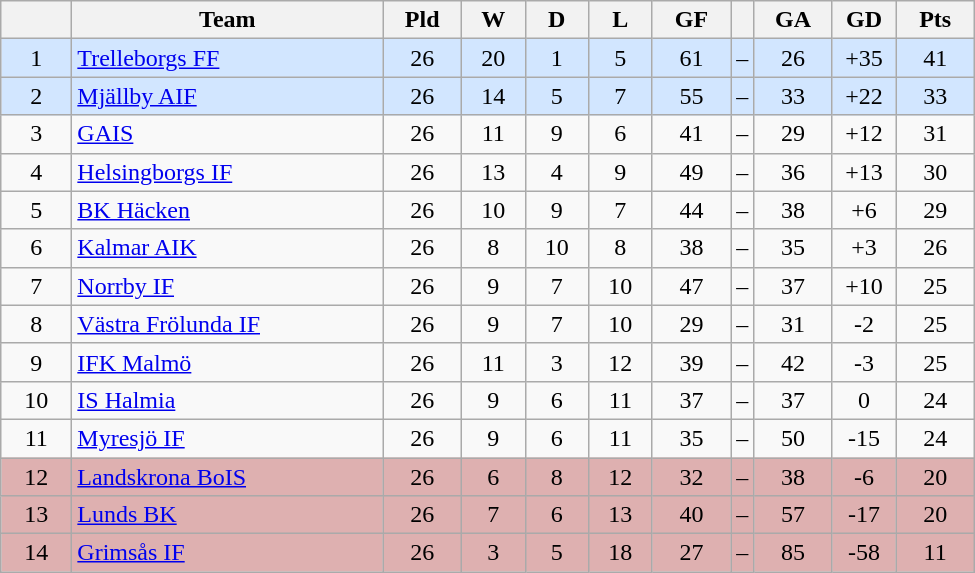<table class="wikitable" style="text-align: center;">
<tr>
<th style="width: 40px;"></th>
<th style="width: 200px;">Team</th>
<th style="width: 45px;">Pld</th>
<th style="width: 35px;">W</th>
<th style="width: 35px;">D</th>
<th style="width: 35px;">L</th>
<th style="width: 45px;">GF</th>
<th></th>
<th style="width: 45px;">GA</th>
<th style="width: 35px;">GD</th>
<th style="width: 45px;">Pts</th>
</tr>
<tr style="background: #d2e6ff">
<td>1</td>
<td style="text-align: left;"><a href='#'>Trelleborgs FF</a></td>
<td>26</td>
<td>20</td>
<td>1</td>
<td>5</td>
<td>61</td>
<td>–</td>
<td>26</td>
<td>+35</td>
<td>41</td>
</tr>
<tr style="background: #d2e6ff">
<td>2</td>
<td style="text-align: left;"><a href='#'>Mjällby AIF</a></td>
<td>26</td>
<td>14</td>
<td>5</td>
<td>7</td>
<td>55</td>
<td>–</td>
<td>33</td>
<td>+22</td>
<td>33</td>
</tr>
<tr>
<td>3</td>
<td style="text-align: left;"><a href='#'>GAIS</a></td>
<td>26</td>
<td>11</td>
<td>9</td>
<td>6</td>
<td>41</td>
<td>–</td>
<td>29</td>
<td>+12</td>
<td>31</td>
</tr>
<tr>
<td>4</td>
<td style="text-align: left;"><a href='#'>Helsingborgs IF</a></td>
<td>26</td>
<td>13</td>
<td>4</td>
<td>9</td>
<td>49</td>
<td>–</td>
<td>36</td>
<td>+13</td>
<td>30</td>
</tr>
<tr>
<td>5</td>
<td style="text-align: left;"><a href='#'>BK Häcken</a></td>
<td>26</td>
<td>10</td>
<td>9</td>
<td>7</td>
<td>44</td>
<td>–</td>
<td>38</td>
<td>+6</td>
<td>29</td>
</tr>
<tr>
<td>6</td>
<td style="text-align: left;"><a href='#'>Kalmar AIK</a></td>
<td>26</td>
<td>8</td>
<td>10</td>
<td>8</td>
<td>38</td>
<td>–</td>
<td>35</td>
<td>+3</td>
<td>26</td>
</tr>
<tr>
<td>7</td>
<td style="text-align: left;"><a href='#'>Norrby IF</a></td>
<td>26</td>
<td>9</td>
<td>7</td>
<td>10</td>
<td>47</td>
<td>–</td>
<td>37</td>
<td>+10</td>
<td>25</td>
</tr>
<tr>
<td>8</td>
<td style="text-align: left;"><a href='#'>Västra Frölunda IF</a></td>
<td>26</td>
<td>9</td>
<td>7</td>
<td>10</td>
<td>29</td>
<td>–</td>
<td>31</td>
<td>-2</td>
<td>25</td>
</tr>
<tr>
<td>9</td>
<td style="text-align: left;"><a href='#'>IFK Malmö</a></td>
<td>26</td>
<td>11</td>
<td>3</td>
<td>12</td>
<td>39</td>
<td>–</td>
<td>42</td>
<td>-3</td>
<td>25</td>
</tr>
<tr>
<td>10</td>
<td style="text-align: left;"><a href='#'>IS Halmia</a></td>
<td>26</td>
<td>9</td>
<td>6</td>
<td>11</td>
<td>37</td>
<td>–</td>
<td>37</td>
<td>0</td>
<td>24</td>
</tr>
<tr>
<td>11</td>
<td style="text-align: left;"><a href='#'>Myresjö IF</a></td>
<td>26</td>
<td>9</td>
<td>6</td>
<td>11</td>
<td>35</td>
<td>–</td>
<td>50</td>
<td>-15</td>
<td>24</td>
</tr>
<tr style="background: #deb0b0">
<td>12</td>
<td style="text-align: left;"><a href='#'>Landskrona BoIS</a></td>
<td>26</td>
<td>6</td>
<td>8</td>
<td>12</td>
<td>32</td>
<td>–</td>
<td>38</td>
<td>-6</td>
<td>20</td>
</tr>
<tr style="background: #deb0b0">
<td>13</td>
<td style="text-align: left;"><a href='#'>Lunds BK</a></td>
<td>26</td>
<td>7</td>
<td>6</td>
<td>13</td>
<td>40</td>
<td>–</td>
<td>57</td>
<td>-17</td>
<td>20</td>
</tr>
<tr style="background: #deb0b0">
<td>14</td>
<td style="text-align: left;"><a href='#'>Grimsås IF</a></td>
<td>26</td>
<td>3</td>
<td>5</td>
<td>18</td>
<td>27</td>
<td>–</td>
<td>85</td>
<td>-58</td>
<td>11</td>
</tr>
</table>
